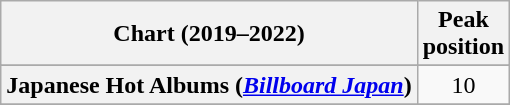<table class="wikitable sortable plainrowheaders" style="text-align:center">
<tr>
<th scope="col">Chart (2019–2022)</th>
<th scope="col">Peak<br>position</th>
</tr>
<tr>
</tr>
<tr>
</tr>
<tr>
</tr>
<tr>
<th scope="row">Japanese Hot Albums (<em><a href='#'>Billboard Japan</a></em>)</th>
<td>10</td>
</tr>
<tr>
</tr>
</table>
